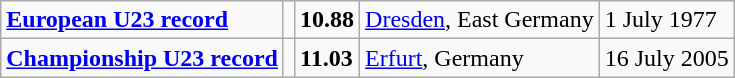<table class="wikitable">
<tr>
<td><strong><a href='#'>European U23 record</a></strong></td>
<td></td>
<td><strong>10.88</strong></td>
<td><a href='#'>Dresden</a>, East Germany</td>
<td>1 July 1977</td>
</tr>
<tr>
<td><strong><a href='#'>Championship U23 record</a></strong></td>
<td></td>
<td><strong>11.03</strong></td>
<td><a href='#'>Erfurt</a>, Germany</td>
<td>16 July 2005</td>
</tr>
</table>
